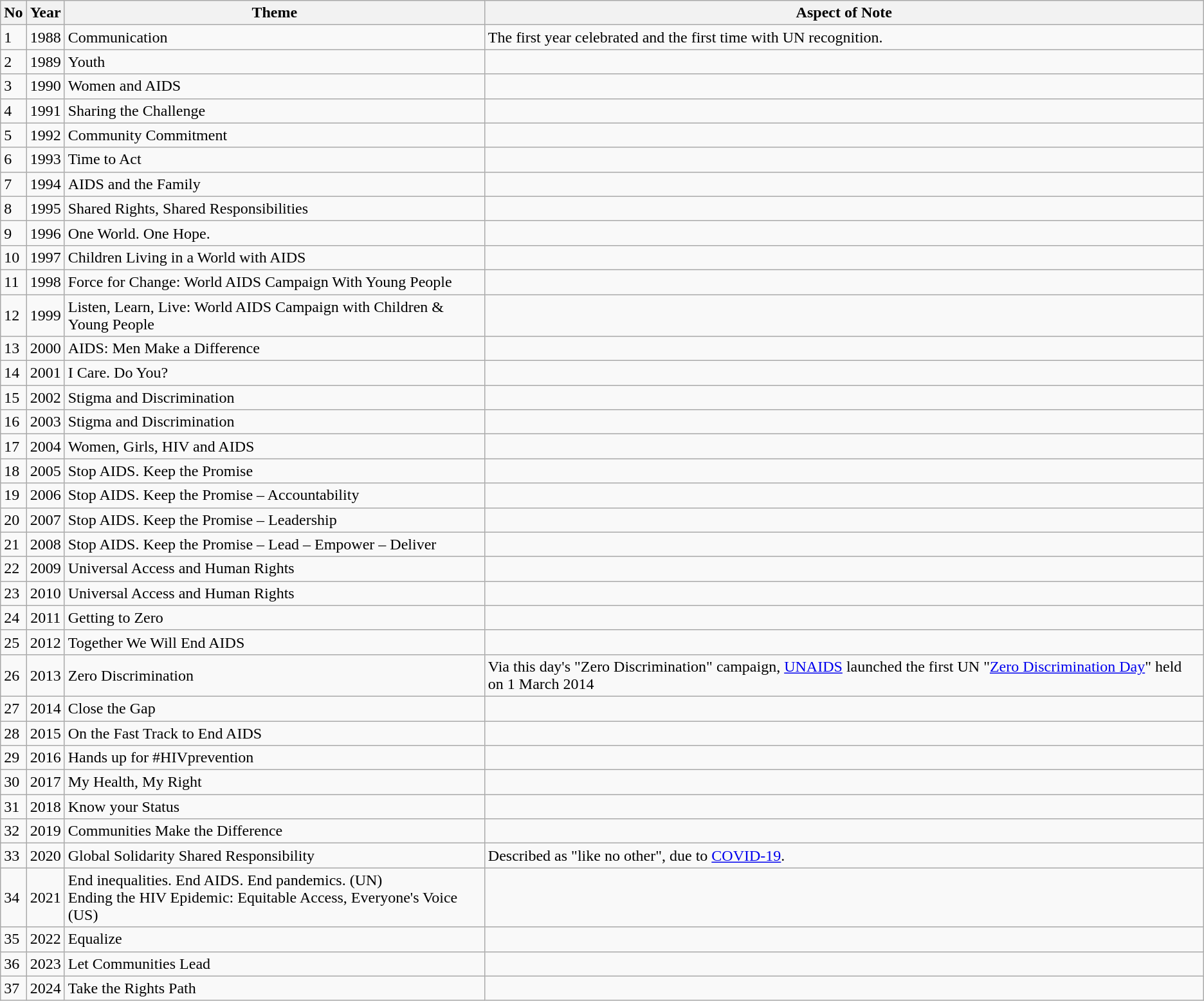<table class="wikitable">
<tr>
<th>No</th>
<th>Year</th>
<th>Theme</th>
<th>Aspect of Note</th>
</tr>
<tr>
<td>1</td>
<td style="text-align:center;">1988</td>
<td style="width:428px;">Communication</td>
<td>The first year celebrated and the first time with UN recognition.</td>
</tr>
<tr>
<td>2</td>
<td style="text-align:center;">1989</td>
<td style="width:428px;">Youth</td>
<td></td>
</tr>
<tr>
<td>3</td>
<td style="text-align:center;">1990</td>
<td style="width:428px;">Women and AIDS</td>
<td></td>
</tr>
<tr>
<td>4</td>
<td style="text-align:center;">1991</td>
<td style="width:428px;">Sharing the Challenge</td>
<td></td>
</tr>
<tr>
<td>5</td>
<td style="text-align:center;">1992</td>
<td style="width:428px;">Community Commitment</td>
<td></td>
</tr>
<tr>
<td>6</td>
<td style="text-align:center;">1993</td>
<td style="width:428px;">Time to Act</td>
<td></td>
</tr>
<tr>
<td>7</td>
<td style="text-align:center;">1994</td>
<td style="width:428px;">AIDS and the Family</td>
<td></td>
</tr>
<tr>
<td>8</td>
<td style="text-align:center;">1995</td>
<td style="width:428px;">Shared Rights, Shared Responsibilities</td>
<td></td>
</tr>
<tr>
<td>9</td>
<td style="text-align:center;">1996</td>
<td style="width:428px;">One World. One Hope.</td>
<td></td>
</tr>
<tr>
<td>10</td>
<td style="text-align:center;">1997</td>
<td style="width:428px;">Children Living in a World with AIDS</td>
<td></td>
</tr>
<tr>
<td>11</td>
<td style="text-align:center;">1998</td>
<td style="width:428px;">Force for Change: World AIDS Campaign With Young People</td>
<td></td>
</tr>
<tr>
<td>12</td>
<td style="text-align:center;">1999</td>
<td style="width:428px;">Listen, Learn, Live: World AIDS Campaign with Children & Young People</td>
<td></td>
</tr>
<tr>
<td>13</td>
<td style="text-align:center;">2000</td>
<td style="width:428px;">AIDS: Men Make a Difference</td>
<td></td>
</tr>
<tr>
<td>14</td>
<td style="text-align:center;">2001</td>
<td style="width:428px;">I Care. Do You?</td>
<td></td>
</tr>
<tr>
<td>15</td>
<td style="text-align:center;">2002</td>
<td style="width:428px;">Stigma and Discrimination</td>
<td></td>
</tr>
<tr>
<td>16</td>
<td style="text-align:center;">2003</td>
<td style="width:428px;">Stigma and Discrimination</td>
<td></td>
</tr>
<tr>
<td>17</td>
<td style="text-align:center;">2004</td>
<td style="width:428px;">Women, Girls, HIV and AIDS</td>
<td></td>
</tr>
<tr>
<td>18</td>
<td style="text-align:center;">2005</td>
<td style="width:428px;">Stop AIDS. Keep the Promise</td>
<td></td>
</tr>
<tr>
<td>19</td>
<td style="text-align:center;">2006</td>
<td style="width:428px;">Stop AIDS. Keep the Promise – Accountability</td>
<td></td>
</tr>
<tr>
<td>20</td>
<td style="text-align:center;">2007</td>
<td style="width:428px;">Stop AIDS. Keep the Promise – Leadership</td>
<td></td>
</tr>
<tr>
<td>21</td>
<td style="text-align:center;">2008</td>
<td style="width:428px;">Stop AIDS. Keep the Promise – Lead – Empower – Deliver</td>
<td></td>
</tr>
<tr>
<td>22</td>
<td style="text-align:center;">2009</td>
<td style="width:428px;">Universal Access and Human Rights</td>
<td></td>
</tr>
<tr>
<td>23</td>
<td style="text-align:center;">2010</td>
<td style="width:428px;">Universal Access and Human Rights</td>
<td></td>
</tr>
<tr>
<td>24</td>
<td style="text-align:center;">2011</td>
<td style="width:428px;">Getting to Zero</td>
<td></td>
</tr>
<tr>
<td>25</td>
<td style="text-align:center;">2012</td>
<td style="width:428px;">Together We Will End AIDS</td>
<td></td>
</tr>
<tr>
<td>26</td>
<td style="text-align:center;">2013</td>
<td style="width:428px;">Zero Discrimination</td>
<td>Via this day's "Zero Discrimination" campaign, <a href='#'>UNAIDS</a> launched the first UN "<a href='#'>Zero Discrimination Day</a>" held on 1 March 2014 </td>
</tr>
<tr>
<td>27</td>
<td style="text-align:center;">2014</td>
<td style="width:428px;">Close the Gap</td>
<td></td>
</tr>
<tr>
<td>28</td>
<td style="text-align:center;">2015</td>
<td style="width:428px;">On the Fast Track to End AIDS</td>
<td></td>
</tr>
<tr>
<td>29</td>
<td style="text-align:center;">2016</td>
<td style="width:428px;">Hands up for #HIVprevention</td>
<td></td>
</tr>
<tr>
<td>30</td>
<td style="text-align:center;">2017</td>
<td style="width:428px;">My Health, My Right</td>
<td></td>
</tr>
<tr>
<td>31</td>
<td style="text-align:center;">2018</td>
<td style="width:428px;">Know your Status</td>
<td></td>
</tr>
<tr>
<td>32</td>
<td style="text-align:center;">2019</td>
<td style="width:428px;">Communities Make the Difference</td>
<td></td>
</tr>
<tr>
<td>33</td>
<td style="text-align:center;">2020</td>
<td style="width:428px;">Global Solidarity Shared Responsibility</td>
<td>Described as "like no other", due to <a href='#'>COVID-19</a>.</td>
</tr>
<tr>
<td>34</td>
<td style="text-align:center;">2021</td>
<td style="width=428px;">End inequalities. End AIDS. End pandemics. (UN)<br>Ending the HIV Epidemic: Equitable Access, Everyone's Voice (US)</td>
<td></td>
</tr>
<tr>
<td>35</td>
<td style="text-align:center;">2022</td>
<td style="width=428px;">Equalize</td>
<td></td>
</tr>
<tr>
<td>36</td>
<td style="text-align:center;">2023</td>
<td style="width=428px;">Let Communities Lead</td>
</tr>
<tr>
<td>37</td>
<td style="text-align:center;">2024</td>
<td style="width=428px;">Take the Rights Path</td>
<td></td>
</tr>
</table>
